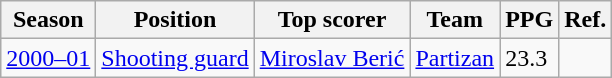<table class="wikitable sortable">
<tr>
<th>Season</th>
<th>Position</th>
<th>Top scorer</th>
<th>Team</th>
<th>PPG</th>
<th>Ref.</th>
</tr>
<tr>
<td style="text-align:center;"><a href='#'>2000–01</a></td>
<td><a href='#'>Shooting guard</a></td>
<td> <a href='#'>Miroslav Berić</a></td>
<td><a href='#'>Partizan</a></td>
<td>23.3</td>
<td style="text-align:center;"></td>
</tr>
</table>
